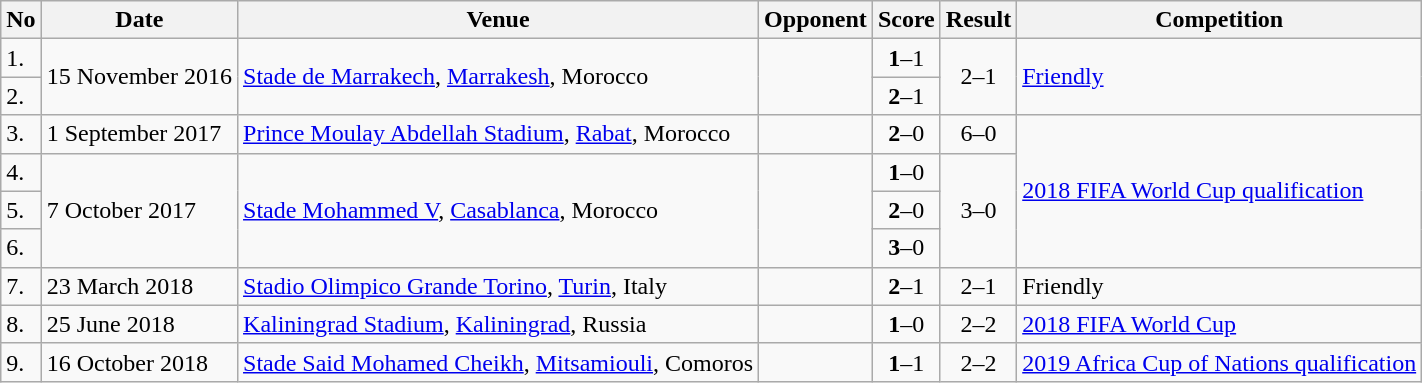<table class="wikitable">
<tr>
<th>No</th>
<th>Date</th>
<th>Venue</th>
<th>Opponent</th>
<th>Score</th>
<th>Result</th>
<th>Competition</th>
</tr>
<tr>
<td>1.</td>
<td rowspan="2">15 November 2016</td>
<td rowspan="2"><a href='#'>Stade de Marrakech</a>, <a href='#'>Marrakesh</a>, Morocco</td>
<td rowspan="2"></td>
<td align=center><strong>1</strong>–1</td>
<td rowspan="2" style="text-align:center">2–1</td>
<td rowspan="2"><a href='#'>Friendly</a></td>
</tr>
<tr>
<td>2.</td>
<td align=center><strong>2</strong>–1</td>
</tr>
<tr>
<td>3.</td>
<td>1 September 2017</td>
<td><a href='#'>Prince Moulay Abdellah Stadium</a>, <a href='#'>Rabat</a>, Morocco</td>
<td></td>
<td align=center><strong>2</strong>–0</td>
<td align=center>6–0</td>
<td rowspan=4><a href='#'>2018 FIFA World Cup qualification</a></td>
</tr>
<tr>
<td>4.</td>
<td rowspan="3">7 October 2017</td>
<td rowspan="3"><a href='#'>Stade Mohammed V</a>, <a href='#'>Casablanca</a>, Morocco</td>
<td rowspan="3"></td>
<td align=center><strong>1</strong>–0</td>
<td rowspan="3" style="text-align:center">3–0</td>
</tr>
<tr>
<td>5.</td>
<td align=center><strong>2</strong>–0</td>
</tr>
<tr>
<td>6.</td>
<td align=center><strong>3</strong>–0</td>
</tr>
<tr>
<td>7.</td>
<td>23 March 2018</td>
<td><a href='#'>Stadio Olimpico Grande Torino</a>, <a href='#'>Turin</a>, Italy</td>
<td></td>
<td align=center><strong>2</strong>–1</td>
<td align=center>2–1</td>
<td>Friendly</td>
</tr>
<tr>
<td>8.</td>
<td>25 June 2018</td>
<td><a href='#'>Kaliningrad Stadium</a>, <a href='#'>Kaliningrad</a>, Russia</td>
<td></td>
<td align=center><strong>1</strong>–0</td>
<td align=center>2–2</td>
<td><a href='#'>2018 FIFA World Cup</a></td>
</tr>
<tr>
<td>9.</td>
<td>16 October 2018</td>
<td><a href='#'>Stade Said Mohamed Cheikh</a>, <a href='#'>Mitsamiouli</a>, Comoros</td>
<td></td>
<td align=center><strong>1</strong>–1</td>
<td align=center>2–2</td>
<td><a href='#'>2019 Africa Cup of Nations qualification</a></td>
</tr>
</table>
